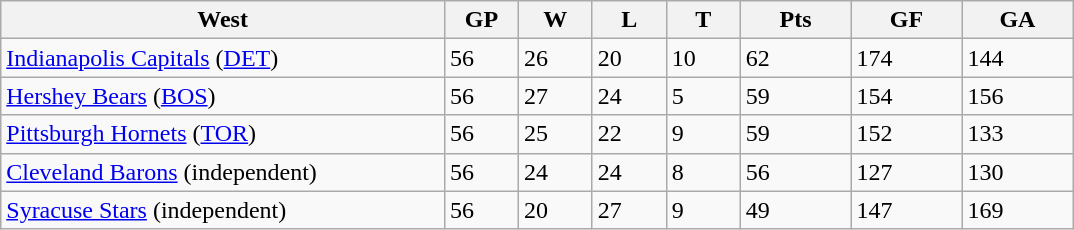<table class="wikitable">
<tr>
<th bgcolor="#DDDDFF" width="30%">West</th>
<th bgcolor="#DDDDFF" width="5%">GP</th>
<th bgcolor="#DDDDFF" width="5%">W</th>
<th bgcolor="#DDDDFF" width="5%">L</th>
<th bgcolor="#DDDDFF" width="5%">T</th>
<th bgcolor="#DDDDFF" width="7.5%">Pts</th>
<th bgcolor="#DDDDFF" width="7.5%">GF</th>
<th bgcolor="#DDDDFF" width="7.5%">GA</th>
</tr>
<tr>
<td><a href='#'>Indianapolis Capitals</a> (<a href='#'>DET</a>)</td>
<td>56</td>
<td>26</td>
<td>20</td>
<td>10</td>
<td>62</td>
<td>174</td>
<td>144</td>
</tr>
<tr>
<td><a href='#'>Hershey Bears</a> (<a href='#'>BOS</a>)</td>
<td>56</td>
<td>27</td>
<td>24</td>
<td>5</td>
<td>59</td>
<td>154</td>
<td>156</td>
</tr>
<tr>
<td><a href='#'>Pittsburgh Hornets</a> (<a href='#'>TOR</a>)</td>
<td>56</td>
<td>25</td>
<td>22</td>
<td>9</td>
<td>59</td>
<td>152</td>
<td>133</td>
</tr>
<tr>
<td><a href='#'>Cleveland Barons</a> (independent)</td>
<td>56</td>
<td>24</td>
<td>24</td>
<td>8</td>
<td>56</td>
<td>127</td>
<td>130</td>
</tr>
<tr>
<td><a href='#'>Syracuse Stars</a> (independent)</td>
<td>56</td>
<td>20</td>
<td>27</td>
<td>9</td>
<td>49</td>
<td>147</td>
<td>169</td>
</tr>
</table>
